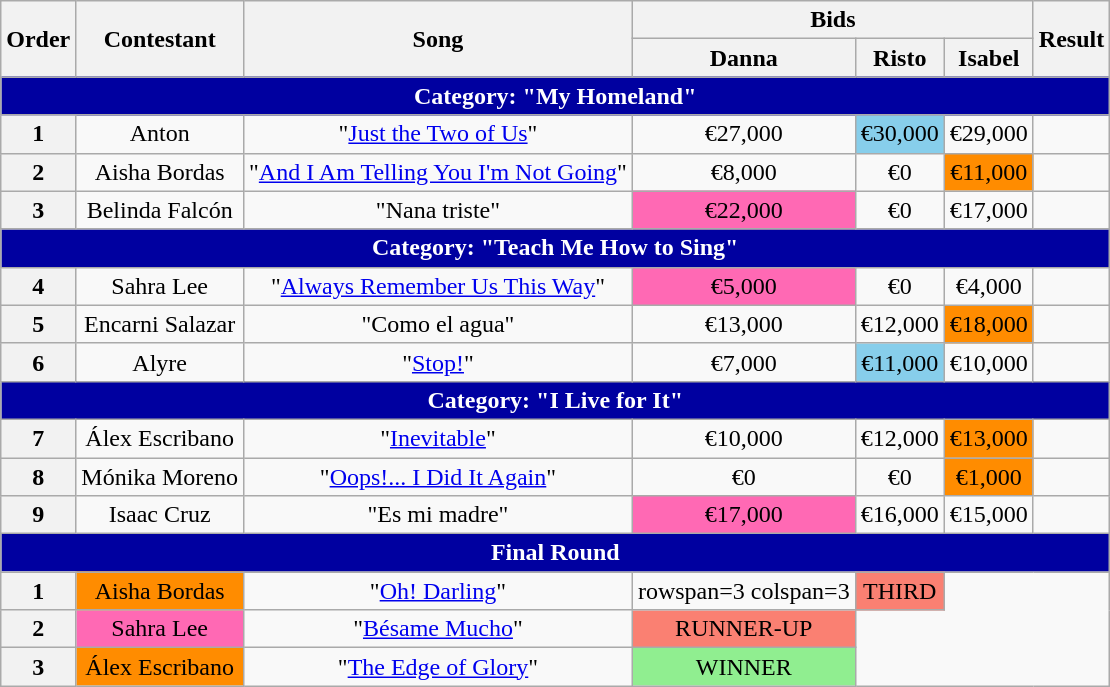<table class=wikitable>
<tr>
<th rowspan=2>Order</th>
<th rowspan=2>Contestant</th>
<th rowspan=2>Song</th>
<th colspan=3>Bids</th>
<th rowspan=2>Result</th>
</tr>
<tr>
<th>Danna</th>
<th>Risto</th>
<th>Isabel</th>
</tr>
<tr>
<th scope="col" colspan="7" style="background:#0000A0; color:white;">Category: "My Homeland"</th>
</tr>
<tr align=center>
<th>1</th>
<td>Anton</td>
<td>"<a href='#'>Just the Two of Us</a>"</td>
<td>€27,000</td>
<td bgcolor=SkyBlue>€30,000</td>
<td>€29,000</td>
<td></td>
</tr>
<tr align=center>
<th>2</th>
<td>Aisha Bordas</td>
<td>"<a href='#'>And I Am Telling You I'm Not Going</a>"</td>
<td>€8,000</td>
<td>€0</td>
<td bgcolor=DarkOrange>€11,000</td>
<td></td>
</tr>
<tr align=center>
<th>3</th>
<td>Belinda Falcón</td>
<td>"Nana triste"</td>
<td bgcolor=#ff69b4>€22,000</td>
<td>€0</td>
<td>€17,000</td>
<td></td>
</tr>
<tr>
<th scope="col" colspan="7" style="background:#0000A0; color:white;">Category: "Teach Me How to Sing"</th>
</tr>
<tr align=center>
<th>4</th>
<td>Sahra Lee</td>
<td>"<a href='#'>Always Remember Us This Way</a>"</td>
<td bgcolor=#ff69b4>€5,000</td>
<td>€0</td>
<td>€4,000</td>
<td></td>
</tr>
<tr align=center>
<th>5</th>
<td>Encarni Salazar</td>
<td>"Como el agua"</td>
<td>€13,000</td>
<td>€12,000</td>
<td bgcolor=DarkOrange>€18,000</td>
<td></td>
</tr>
<tr align=center>
<th>6</th>
<td>Alyre</td>
<td>"<a href='#'>Stop!</a>"</td>
<td>€7,000</td>
<td bgcolor=SkyBlue>€11,000</td>
<td>€10,000</td>
<td></td>
</tr>
<tr>
<th scope="col" colspan="7" style="background:#0000A0; color:white;">Category: "I Live for It"</th>
</tr>
<tr align=center>
<th>7</th>
<td>Álex Escribano</td>
<td>"<a href='#'>Inevitable</a>"</td>
<td>€10,000</td>
<td>€12,000</td>
<td bgcolor=DarkOrange>€13,000</td>
<td></td>
</tr>
<tr align=center>
<th>8</th>
<td>Mónika Moreno</td>
<td>"<a href='#'>Oops!... I Did It Again</a>"</td>
<td>€0</td>
<td>€0</td>
<td bgcolor=DarkOrange>€1,000</td>
<td></td>
</tr>
<tr align=center>
<th>9</th>
<td>Isaac Cruz</td>
<td>"Es mi madre"</td>
<td bgcolor=#ff69b4>€17,000</td>
<td>€16,000</td>
<td>€15,000</td>
<td></td>
</tr>
<tr>
<th scope="col" colspan="7" style="background:#0000A0; color:white;">Final Round</th>
</tr>
<tr align=center>
<th>1</th>
<td bgcolor=DarkOrange>Aisha Bordas</td>
<td>"<a href='#'>Oh! Darling</a>"</td>
<td>rowspan=3 colspan=3 </td>
<td bgcolor=salmon>THIRD</td>
</tr>
<tr align=center>
<th>2</th>
<td bgcolor=#ff69b4>Sahra Lee</td>
<td>"<a href='#'>Bésame Mucho</a>"</td>
<td bgcolor=salmon>RUNNER-UP</td>
</tr>
<tr align=center>
<th>3</th>
<td bgcolor=DarkOrange>Álex Escribano</td>
<td>"<a href='#'>The Edge of Glory</a>"</td>
<td bgcolor=lightgreen>WINNER</td>
</tr>
</table>
